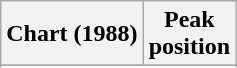<table class="wikitable plainrowheaders sortable" style="text-align:left;">
<tr>
<th scope="col">Chart (1988)</th>
<th scope="col">Peak<br>position</th>
</tr>
<tr>
</tr>
<tr>
</tr>
<tr>
</tr>
</table>
